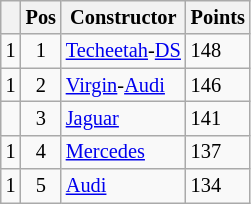<table class="wikitable" style="font-size: 85%;">
<tr>
<th></th>
<th>Pos</th>
<th>Constructor</th>
<th>Points</th>
</tr>
<tr>
<td align="left"> 1</td>
<td align="center">1</td>
<td> <a href='#'>Techeetah</a>-<a href='#'>DS</a></td>
<td align="left">148</td>
</tr>
<tr>
<td align="left"> 1</td>
<td align="center">2</td>
<td> <a href='#'>Virgin</a>-<a href='#'>Audi</a></td>
<td align="left">146</td>
</tr>
<tr>
<td align="left"></td>
<td align="center">3</td>
<td> <a href='#'>Jaguar</a></td>
<td align="left">141</td>
</tr>
<tr>
<td align="left"> 1</td>
<td align="center">4</td>
<td> <a href='#'>Mercedes</a></td>
<td align="left">137</td>
</tr>
<tr>
<td align="left"> 1</td>
<td align="center">5</td>
<td> <a href='#'>Audi</a></td>
<td align="left">134</td>
</tr>
</table>
